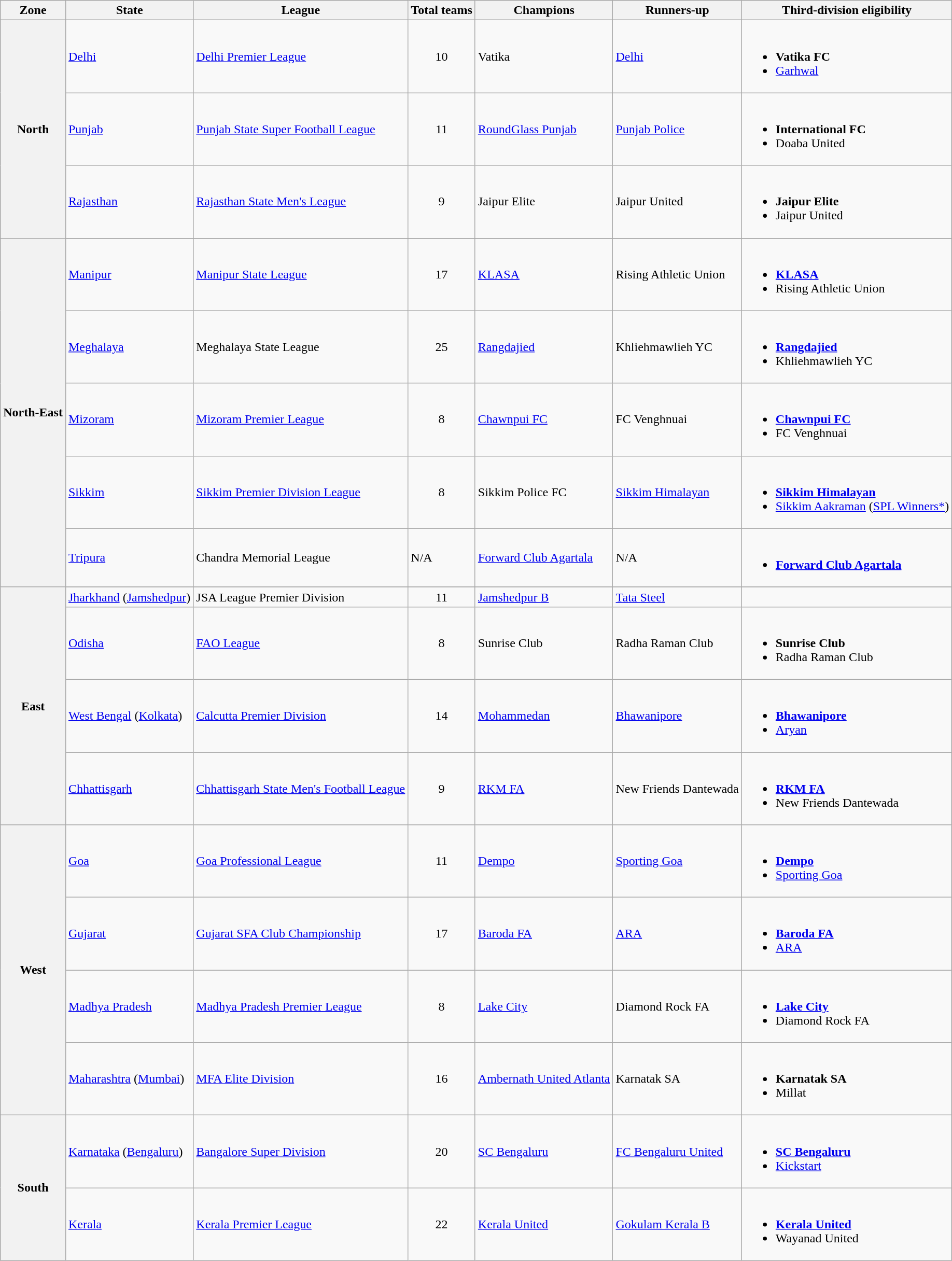<table class="wikitable">
<tr>
<th>Zone</th>
<th>State</th>
<th>League</th>
<th>Total teams</th>
<th>Champions</th>
<th>Runners-up</th>
<th>Third-division eligibility</th>
</tr>
<tr>
<th rowspan="3"><strong>North</strong></th>
<td><a href='#'>Delhi</a></td>
<td><a href='#'>Delhi Premier League</a></td>
<td align="center">10</td>
<td>Vatika</td>
<td><a href='#'>Delhi</a></td>
<td><br><ul><li><strong>Vatika FC</strong></li><li><a href='#'>Garhwal</a></li></ul></td>
</tr>
<tr>
<td><a href='#'>Punjab</a></td>
<td><a href='#'>Punjab State Super Football League</a></td>
<td align="center">11</td>
<td><a href='#'>RoundGlass Punjab</a></td>
<td><a href='#'>Punjab Police</a></td>
<td><br><ul><li><strong>International FC</strong></li><li>Doaba United</li></ul></td>
</tr>
<tr>
<td><a href='#'>Rajasthan</a></td>
<td><a href='#'>Rajasthan State Men's League</a></td>
<td align="center">9</td>
<td>Jaipur Elite</td>
<td>Jaipur United</td>
<td><br><ul><li><strong>Jaipur Elite</strong></li><li>Jaipur United</li></ul></td>
</tr>
<tr>
<th rowspan="6"><strong>North-East</strong></th>
</tr>
<tr>
<td><a href='#'>Manipur</a></td>
<td><a href='#'>Manipur State League</a></td>
<td align="center">17</td>
<td><a href='#'>KLASA</a></td>
<td>Rising Athletic Union</td>
<td><br><ul><li><strong><a href='#'>KLASA</a></strong></li><li>Rising Athletic Union</li></ul></td>
</tr>
<tr>
<td><a href='#'>Meghalaya</a></td>
<td>Meghalaya State League</td>
<td align="center">25</td>
<td><a href='#'>Rangdajied</a></td>
<td>Khliehmawlieh YC</td>
<td><br><ul><li><strong><a href='#'>Rangdajied</a></strong></li><li>Khliehmawlieh YC</li></ul></td>
</tr>
<tr>
<td><a href='#'>Mizoram</a></td>
<td><a href='#'>Mizoram Premier League</a></td>
<td align="center">8</td>
<td><a href='#'>Chawnpui FC</a></td>
<td>FC Venghnuai</td>
<td><br><ul><li><strong><a href='#'>Chawnpui FC</a></strong></li><li>FC Venghnuai</li></ul></td>
</tr>
<tr>
<td><a href='#'>Sikkim</a></td>
<td><a href='#'>Sikkim Premier Division League</a></td>
<td align="center">8</td>
<td>Sikkim Police FC</td>
<td><a href='#'>Sikkim Himalayan</a></td>
<td><br><ul><li><strong><a href='#'>Sikkim Himalayan</a></strong></li><li><a href='#'>Sikkim Aakraman</a> (<a href='#'>SPL Winners*</a>)</li></ul></td>
</tr>
<tr>
<td><a href='#'>Tripura</a></td>
<td>Chandra Memorial League</td>
<td>N/A</td>
<td><a href='#'>Forward Club Agartala</a></td>
<td>N/A</td>
<td><br><ul><li><strong><a href='#'>Forward Club Agartala</a></strong></li></ul></td>
</tr>
<tr>
<th rowspan="5"><strong>East</strong></th>
</tr>
<tr>
<td><a href='#'>Jharkhand</a> (<a href='#'>Jamshedpur</a>)</td>
<td>JSA League Premier Division</td>
<td align="center">11</td>
<td><a href='#'>Jamshedpur B</a></td>
<td><a href='#'>Tata Steel</a></td>
<td></td>
</tr>
<tr>
<td><a href='#'>Odisha</a></td>
<td><a href='#'>FAO League</a></td>
<td align="center">8</td>
<td>Sunrise Club</td>
<td>Radha Raman Club</td>
<td><br><ul><li><strong>Sunrise Club</strong></li><li>Radha Raman Club</li></ul></td>
</tr>
<tr>
<td><a href='#'>West Bengal</a> (<a href='#'>Kolkata</a>)</td>
<td><a href='#'>Calcutta Premier Division</a></td>
<td align="center">14</td>
<td><a href='#'>Mohammedan</a></td>
<td><a href='#'>Bhawanipore</a></td>
<td><br><ul><li><strong><a href='#'>Bhawanipore</a></strong></li><li><a href='#'>Aryan</a></li></ul></td>
</tr>
<tr>
<td><a href='#'>Chhattisgarh</a></td>
<td><a href='#'>Chhattisgarh State Men's Football League</a></td>
<td align="center">9</td>
<td><a href='#'>RKM FA</a></td>
<td>New Friends Dantewada</td>
<td><br><ul><li><strong><a href='#'>RKM FA</a></strong></li><li>New Friends Dantewada</li></ul></td>
</tr>
<tr>
<th rowspan="4"><strong>West</strong></th>
<td><a href='#'>Goa</a></td>
<td><a href='#'>Goa Professional League</a></td>
<td align="center">11</td>
<td><a href='#'>Dempo</a></td>
<td><a href='#'>Sporting Goa</a></td>
<td><br><ul><li><strong><a href='#'>Dempo</a></strong></li><li><a href='#'>Sporting Goa</a></li></ul></td>
</tr>
<tr>
<td><a href='#'>Gujarat</a></td>
<td><a href='#'>Gujarat SFA Club Championship</a></td>
<td align="center">17</td>
<td><a href='#'>Baroda FA</a></td>
<td><a href='#'>ARA</a></td>
<td><br><ul><li><strong><a href='#'>Baroda FA</a></strong></li><li><a href='#'>ARA</a></li></ul></td>
</tr>
<tr>
<td><a href='#'>Madhya Pradesh</a></td>
<td><a href='#'>Madhya Pradesh Premier League</a></td>
<td align="center">8</td>
<td><a href='#'>Lake City</a></td>
<td>Diamond Rock FA</td>
<td><br><ul><li><strong><a href='#'>Lake City</a></strong></li><li>Diamond Rock FA</li></ul></td>
</tr>
<tr>
<td><a href='#'>Maharashtra</a> (<a href='#'>Mumbai</a>)</td>
<td><a href='#'>MFA Elite Division</a></td>
<td align="center">16</td>
<td><a href='#'>Ambernath United Atlanta</a></td>
<td>Karnatak SA</td>
<td><br><ul><li><strong>Karnatak SA</strong></li><li>Millat</li></ul></td>
</tr>
<tr>
<th rowspan="2"><strong>South</strong></th>
<td><a href='#'>Karnataka</a> (<a href='#'>Bengaluru</a>)</td>
<td><a href='#'>Bangalore Super Division</a></td>
<td align="center">20</td>
<td><a href='#'>SC Bengaluru</a></td>
<td><a href='#'>FC Bengaluru United</a></td>
<td><br><ul><li><strong><a href='#'>SC Bengaluru</a></strong></li><li><a href='#'>Kickstart</a></li></ul></td>
</tr>
<tr>
<td><a href='#'>Kerala</a></td>
<td><a href='#'>Kerala Premier League</a></td>
<td align="center">22</td>
<td><a href='#'>Kerala United</a></td>
<td><a href='#'>Gokulam Kerala B</a></td>
<td><br><ul><li><strong><a href='#'>Kerala United</a></strong></li><li>Wayanad United</li></ul></td>
</tr>
</table>
